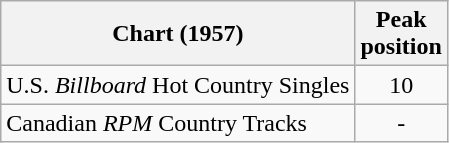<table class="wikitable sortable">
<tr>
<th align="left">Chart (1957)</th>
<th align="center">Peak<br>position</th>
</tr>
<tr>
<td align="left">U.S. <em>Billboard</em> Hot Country Singles</td>
<td align="center">10</td>
</tr>
<tr>
<td align="left">Canadian <em>RPM</em> Country Tracks</td>
<td align="center">-</td>
</tr>
</table>
